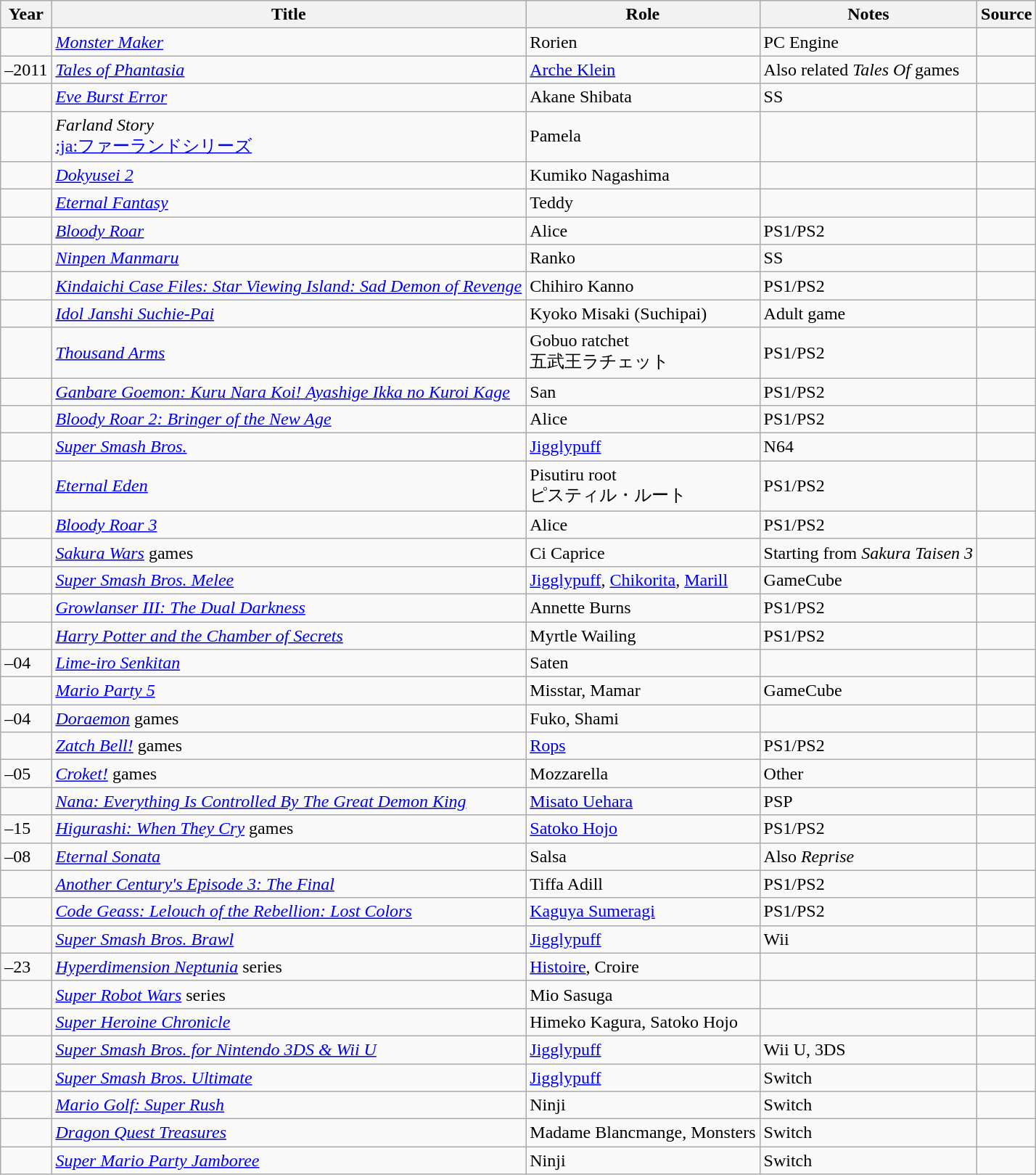<table class="wikitable sortable plainrowheaders">
<tr>
<th>Year</th>
<th>Title</th>
<th>Role</th>
<th class="unsortable">Notes</th>
<th class="unsortable">Source</th>
</tr>
<tr>
<td></td>
<td><em><a href='#'>Monster Maker</a></em></td>
<td>Rorien</td>
<td>PC Engine</td>
<td></td>
</tr>
<tr>
<td>–2011</td>
<td><em><a href='#'>Tales of Phantasia</a></em></td>
<td><a href='#'>Arche Klein</a></td>
<td>Also related <em>Tales Of</em> games</td>
<td></td>
</tr>
<tr>
<td></td>
<td><em><a href='#'>Eve Burst Error</a></em></td>
<td>Akane Shibata</td>
<td>SS</td>
<td></td>
</tr>
<tr>
<td></td>
<td><em>Farland Story</em><br><a href='#'>:ja:ファーランドシリーズ</a></td>
<td>Pamela</td>
<td></td>
<td></td>
</tr>
<tr>
<td></td>
<td><em><a href='#'>Dokyusei 2</a></em></td>
<td>Kumiko Nagashima</td>
<td></td>
<td></td>
</tr>
<tr>
<td></td>
<td><em><a href='#'>Eternal Fantasy</a></em></td>
<td>Teddy</td>
<td></td>
<td></td>
</tr>
<tr>
<td></td>
<td><em><a href='#'>Bloody Roar</a></em></td>
<td>Alice</td>
<td>PS1/PS2</td>
<td></td>
</tr>
<tr>
<td></td>
<td><em><a href='#'>Ninpen Manmaru</a></em></td>
<td>Ranko</td>
<td>SS</td>
<td></td>
</tr>
<tr>
<td></td>
<td><em><a href='#'>Kindaichi Case Files: Star Viewing Island: Sad Demon of Revenge</a></em></td>
<td>Chihiro Kanno</td>
<td>PS1/PS2</td>
<td></td>
</tr>
<tr>
<td></td>
<td><em><a href='#'>Idol Janshi Suchie-Pai</a></em></td>
<td>Kyoko Misaki (Suchipai)</td>
<td>Adult game</td>
<td></td>
</tr>
<tr>
<td></td>
<td><em><a href='#'>Thousand Arms</a></em></td>
<td>Gobuo ratchet<br>五武王ラチェット</td>
<td>PS1/PS2</td>
<td></td>
</tr>
<tr>
<td></td>
<td><em><a href='#'>Ganbare Goemon: Kuru Nara Koi! Ayashige Ikka no Kuroi Kage</a></em></td>
<td>San</td>
<td>PS1/PS2</td>
<td></td>
</tr>
<tr>
<td></td>
<td><em><a href='#'>Bloody Roar 2: Bringer of the New Age</a></em></td>
<td>Alice</td>
<td>PS1/PS2</td>
<td></td>
</tr>
<tr>
<td></td>
<td><em><a href='#'>Super Smash Bros.</a></em></td>
<td><a href='#'>Jigglypuff</a></td>
<td>N64</td>
<td></td>
</tr>
<tr>
<td></td>
<td><em><a href='#'>Eternal Eden</a></em></td>
<td>Pisutiru root<br>ピスティル・ルート</td>
<td>PS1/PS2</td>
<td></td>
</tr>
<tr>
<td></td>
<td><em><a href='#'>Bloody Roar 3</a></em></td>
<td>Alice</td>
<td>PS1/PS2</td>
<td></td>
</tr>
<tr>
<td></td>
<td><em><a href='#'>Sakura Wars</a></em> games</td>
<td>Ci Caprice</td>
<td>Starting from <em>Sakura Taisen 3</em></td>
<td></td>
</tr>
<tr>
<td></td>
<td><em><a href='#'>Super Smash Bros. Melee</a></em></td>
<td><a href='#'>Jigglypuff</a>, <a href='#'>Chikorita</a>, <a href='#'>Marill</a></td>
<td>GameCube</td>
<td></td>
</tr>
<tr>
<td></td>
<td><em><a href='#'>Growlanser III: The Dual Darkness</a></em></td>
<td>Annette Burns</td>
<td>PS1/PS2</td>
<td></td>
</tr>
<tr>
<td></td>
<td><em><a href='#'>Harry Potter and the Chamber of Secrets</a></em></td>
<td>Myrtle Wailing</td>
<td>PS1/PS2</td>
<td></td>
</tr>
<tr>
<td>–04</td>
<td><em><a href='#'>Lime-iro Senkitan</a></em></td>
<td>Saten</td>
<td></td>
<td></td>
</tr>
<tr>
<td></td>
<td><em><a href='#'>Mario Party 5</a></em></td>
<td>Misstar, Mamar</td>
<td>GameCube</td>
<td></td>
</tr>
<tr>
<td>–04</td>
<td><em><a href='#'>Doraemon</a></em> games</td>
<td>Fuko, Shami</td>
<td></td>
<td></td>
</tr>
<tr>
<td></td>
<td><em><a href='#'>Zatch Bell!</a></em> games</td>
<td><a href='#'>Rops</a></td>
<td>PS1/PS2</td>
<td></td>
</tr>
<tr>
<td>–05</td>
<td><em><a href='#'>Croket!</a></em> games</td>
<td>Mozzarella</td>
<td>Other</td>
<td></td>
</tr>
<tr>
<td></td>
<td><em><a href='#'>Nana: Everything Is Controlled By The Great Demon King</a></em></td>
<td><a href='#'>Misato Uehara</a></td>
<td>PSP</td>
<td></td>
</tr>
<tr>
<td>–15</td>
<td><em><a href='#'>Higurashi: When They Cry</a></em> games</td>
<td><a href='#'>Satoko Hojo</a></td>
<td>PS1/PS2</td>
<td></td>
</tr>
<tr>
<td>–08</td>
<td><em><a href='#'>Eternal Sonata</a></em></td>
<td>Salsa</td>
<td>Also <em>Reprise</em></td>
<td></td>
</tr>
<tr>
<td></td>
<td><em><a href='#'>Another Century's Episode 3: The Final</a></em></td>
<td>Tiffa Adill</td>
<td>PS1/PS2</td>
<td></td>
</tr>
<tr>
<td></td>
<td><em> <a href='#'>Code Geass: Lelouch of the Rebellion: Lost Colors</a></em></td>
<td><a href='#'>Kaguya Sumeragi</a></td>
<td>PS1/PS2</td>
<td></td>
</tr>
<tr>
<td></td>
<td><em><a href='#'>Super Smash Bros. Brawl</a></em></td>
<td><a href='#'>Jigglypuff</a></td>
<td>Wii</td>
<td></td>
</tr>
<tr>
<td>–23</td>
<td><em><a href='#'>Hyperdimension Neptunia</a></em> series</td>
<td><a href='#'>Histoire</a>, Croire</td>
<td></td>
<td></td>
</tr>
<tr>
<td></td>
<td><em><a href='#'>Super Robot Wars</a></em> series</td>
<td>Mio Sasuga</td>
<td></td>
<td></td>
</tr>
<tr>
<td></td>
<td><em><a href='#'>Super Heroine Chronicle</a></em></td>
<td>Himeko Kagura, Satoko Hojo</td>
<td></td>
<td></td>
</tr>
<tr>
<td></td>
<td><em><a href='#'>Super Smash Bros. for Nintendo 3DS & Wii U</a></em></td>
<td><a href='#'>Jigglypuff</a></td>
<td>Wii U, 3DS</td>
<td></td>
</tr>
<tr>
<td></td>
<td><em><a href='#'>Super Smash Bros. Ultimate</a></em></td>
<td><a href='#'>Jigglypuff</a></td>
<td>Switch</td>
<td></td>
</tr>
<tr>
<td></td>
<td><em><a href='#'>Mario Golf: Super Rush</a></em></td>
<td>Ninji</td>
<td>Switch</td>
<td></td>
</tr>
<tr>
<td></td>
<td><em><a href='#'>Dragon Quest Treasures</a></em></td>
<td>Madame Blancmange, Monsters</td>
<td>Switch</td>
<td></td>
</tr>
<tr>
<td></td>
<td><em><a href='#'>Super Mario Party Jamboree</a></em></td>
<td>Ninji</td>
<td>Switch</td>
<td></td>
</tr>
</table>
